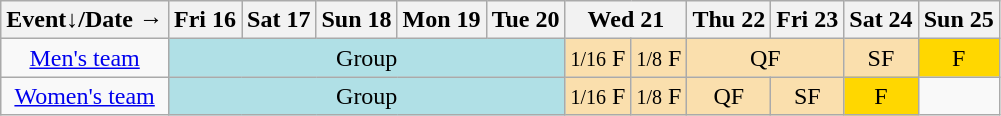<table class="wikitable" style="text-align: center">
<tr>
<th>Event↓/Date →</th>
<th>Fri 16</th>
<th>Sat 17</th>
<th>Sun 18</th>
<th>Mon 19</th>
<th>Tue 20</th>
<th colspan=2>Wed 21</th>
<th>Thu 22</th>
<th>Fri 23</th>
<th>Sat 24</th>
<th>Sun 25</th>
</tr>
<tr>
<td><a href='#'>Men's team</a></td>
<td colspan="5" style="background: #b0e0e6">Group</td>
<td style="background: #fadfad"><small>1/16</small> F</td>
<td style="background: #fadfad"><small>1/8</small> F</td>
<td colspan=2 style="background: #fadfad">QF</td>
<td style="background: #fadfad">SF</td>
<td style="background: #ffd700">F</td>
</tr>
<tr>
<td><a href='#'>Women's team</a></td>
<td colspan="5" style="background: #b0e0e6">Group</td>
<td style="background: #fadfad"><small>1/16</small> F</td>
<td style="background: #fadfad"><small>1/8</small> F</td>
<td style="background: #fadfad">QF</td>
<td style="background: #fadfad">SF</td>
<td style="background: #ffd700">F</td>
<td></td>
</tr>
</table>
